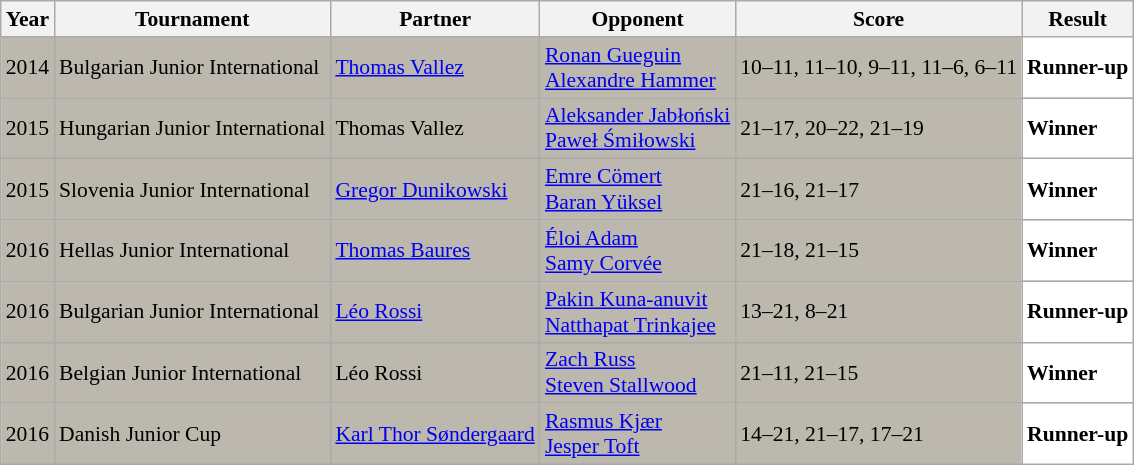<table class="sortable wikitable" style="font-size: 90%">
<tr>
<th>Year</th>
<th>Tournament</th>
<th>Partner</th>
<th>Opponent</th>
<th>Score</th>
<th>Result</th>
</tr>
<tr style="background:#BDB8AD">
<td align="center">2014</td>
<td align="left">Bulgarian Junior International</td>
<td align="left"> <a href='#'>Thomas Vallez</a></td>
<td align="left"> <a href='#'>Ronan Gueguin</a><br> <a href='#'>Alexandre Hammer</a></td>
<td align="left">10–11, 11–10, 9–11, 11–6, 6–11</td>
<td style="text-align:left; background:white"> <strong>Runner-up</strong></td>
</tr>
<tr style="background:#BDB8AD">
<td align="center">2015</td>
<td align="left">Hungarian Junior International</td>
<td align="left"> Thomas Vallez</td>
<td align="left"> <a href='#'>Aleksander Jabłoński</a><br> <a href='#'>Paweł Śmiłowski</a></td>
<td align="left">21–17, 20–22, 21–19</td>
<td style="text-align:left; background:white"> <strong>Winner</strong></td>
</tr>
<tr style="background:#BDB8AD">
<td align="center">2015</td>
<td align="left">Slovenia Junior International</td>
<td align="left"> <a href='#'>Gregor Dunikowski</a></td>
<td align="left"> <a href='#'>Emre Cömert</a><br> <a href='#'>Baran Yüksel</a></td>
<td align="left">21–16, 21–17</td>
<td style="text-align:left; background:white"> <strong>Winner</strong></td>
</tr>
<tr style="background:#BDB8AD">
<td align="center">2016</td>
<td align="left">Hellas Junior International</td>
<td align="left"> <a href='#'>Thomas Baures</a></td>
<td align="left"> <a href='#'>Éloi Adam</a><br> <a href='#'>Samy Corvée</a></td>
<td align="left">21–18, 21–15</td>
<td style="text-align:left; background:white"> <strong>Winner</strong></td>
</tr>
<tr style="background:#BDB8AD">
<td align="center">2016</td>
<td align="left">Bulgarian Junior International</td>
<td align="left"> <a href='#'>Léo Rossi</a></td>
<td align="left"> <a href='#'>Pakin Kuna-anuvit</a><br> <a href='#'>Natthapat Trinkajee</a></td>
<td align="left">13–21, 8–21</td>
<td style="text-align:left; background:white"> <strong>Runner-up</strong></td>
</tr>
<tr style="background:#BDB8AD">
<td align="center">2016</td>
<td align="left">Belgian Junior International</td>
<td align="left"> Léo Rossi</td>
<td align="left"> <a href='#'>Zach Russ</a><br> <a href='#'>Steven Stallwood</a></td>
<td align="left">21–11, 21–15</td>
<td style="text-align:left; background:white"> <strong>Winner</strong></td>
</tr>
<tr style="background:#BDB8AD">
<td align="center">2016</td>
<td align="left">Danish Junior Cup</td>
<td align="left"> <a href='#'>Karl Thor Søndergaard</a></td>
<td align="left"> <a href='#'>Rasmus Kjær</a><br> <a href='#'>Jesper Toft</a></td>
<td align="left">14–21, 21–17, 17–21</td>
<td style="text-align:left; background:white"> <strong>Runner-up</strong></td>
</tr>
</table>
